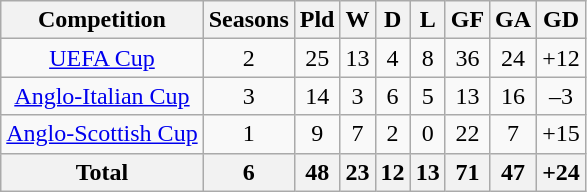<table class="wikitable" style="text-align:center">
<tr>
<th>Competition</th>
<th>Seasons</th>
<th>Pld</th>
<th>W</th>
<th>D</th>
<th>L</th>
<th>GF</th>
<th>GA</th>
<th>GD</th>
</tr>
<tr>
<td><a href='#'>UEFA Cup</a></td>
<td>2</td>
<td>25</td>
<td>13</td>
<td>4</td>
<td>8</td>
<td>36</td>
<td>24</td>
<td>+12</td>
</tr>
<tr>
<td><a href='#'>Anglo-Italian Cup</a></td>
<td>3</td>
<td>14</td>
<td>3</td>
<td>6</td>
<td>5</td>
<td>13</td>
<td>16</td>
<td>–3</td>
</tr>
<tr>
<td><a href='#'>Anglo-Scottish Cup</a></td>
<td>1</td>
<td>9</td>
<td>7</td>
<td>2</td>
<td>0</td>
<td>22</td>
<td>7</td>
<td>+15</td>
</tr>
<tr>
<th>Total</th>
<th>6</th>
<th>48</th>
<th>23</th>
<th>12</th>
<th>13</th>
<th>71</th>
<th>47</th>
<th>+24</th>
</tr>
</table>
